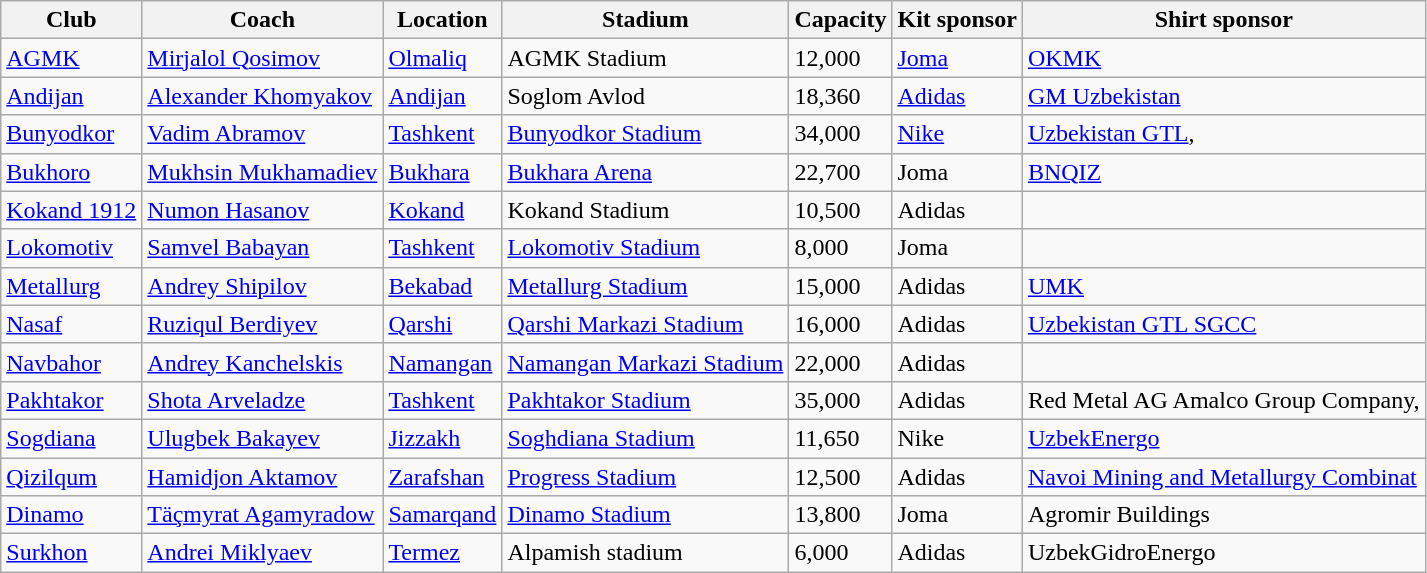<table class="wikitable sortable" style="text-align: left;">
<tr>
<th>Club</th>
<th>Coach</th>
<th>Location</th>
<th>Stadium</th>
<th>Capacity</th>
<th>Kit sponsor</th>
<th>Shirt sponsor</th>
</tr>
<tr>
<td><a href='#'>AGMK</a></td>
<td> <a href='#'>Mirjalol Qosimov</a></td>
<td><a href='#'>Olmaliq</a></td>
<td>AGMK Stadium</td>
<td>12,000</td>
<td><a href='#'>Joma</a></td>
<td><a href='#'>OKMK</a></td>
</tr>
<tr>
<td><a href='#'>Andijan</a></td>
<td> <a href='#'>Alexander Khomyakov</a></td>
<td><a href='#'>Andijan</a></td>
<td>Soglom Avlod</td>
<td>18,360</td>
<td><a href='#'>Adidas</a></td>
<td><a href='#'>GM Uzbekistan</a></td>
</tr>
<tr>
<td><a href='#'>Bunyodkor</a></td>
<td> <a href='#'>Vadim Abramov</a></td>
<td><a href='#'>Tashkent</a></td>
<td><a href='#'>Bunyodkor Stadium</a></td>
<td>34,000</td>
<td><a href='#'>Nike</a></td>
<td><a href='#'>Uzbekistan GTL</a>,   </td>
</tr>
<tr>
<td><a href='#'>Bukhoro</a></td>
<td> <a href='#'>Mukhsin Mukhamadiev</a></td>
<td><a href='#'>Bukhara</a></td>
<td><a href='#'>Bukhara Arena</a></td>
<td>22,700</td>
<td>Joma</td>
<td><a href='#'>BNQIZ</a></td>
</tr>
<tr>
<td><a href='#'>Kokand 1912</a></td>
<td> <a href='#'>Numon Hasanov</a></td>
<td><a href='#'>Kokand</a></td>
<td>Kokand Stadium</td>
<td>10,500</td>
<td>Adidas</td>
<td></td>
</tr>
<tr>
<td><a href='#'>Lokomotiv</a></td>
<td> <a href='#'>Samvel Babayan</a></td>
<td><a href='#'>Tashkent</a></td>
<td><a href='#'>Lokomotiv Stadium</a></td>
<td>8,000</td>
<td>Joma</td>
<td></td>
</tr>
<tr>
<td><a href='#'>Metallurg</a></td>
<td> <a href='#'>Andrey Shipilov</a></td>
<td><a href='#'>Bekabad</a></td>
<td><a href='#'>Metallurg Stadium</a></td>
<td>15,000</td>
<td>Adidas</td>
<td><a href='#'>UMK</a></td>
</tr>
<tr>
<td><a href='#'>Nasaf</a></td>
<td> <a href='#'>Ruziqul Berdiyev</a></td>
<td><a href='#'>Qarshi</a></td>
<td><a href='#'>Qarshi Markazi Stadium</a></td>
<td>16,000</td>
<td>Adidas</td>
<td><a href='#'>Uzbekistan GTL SGCC</a></td>
</tr>
<tr>
<td><a href='#'>Navbahor</a></td>
<td> <a href='#'>Andrey Kanchelskis</a></td>
<td><a href='#'>Namangan</a></td>
<td><a href='#'>Namangan Markazi Stadium</a></td>
<td>22,000</td>
<td>Adidas</td>
<td></td>
</tr>
<tr>
<td><a href='#'>Pakhtakor</a></td>
<td> <a href='#'>Shota Arveladze</a></td>
<td><a href='#'>Tashkent</a></td>
<td><a href='#'>Pakhtakor Stadium</a></td>
<td>35,000</td>
<td>Adidas</td>
<td> Red Metal AG Amalco Group Company,  </td>
</tr>
<tr>
<td><a href='#'>Sogdiana</a></td>
<td> <a href='#'>Ulugbek Bakayev</a></td>
<td><a href='#'>Jizzakh</a></td>
<td><a href='#'>Soghdiana Stadium</a></td>
<td>11,650</td>
<td>Nike</td>
<td><a href='#'>UzbekEnergo</a></td>
</tr>
<tr>
<td><a href='#'>Qizilqum</a></td>
<td> <a href='#'>Hamidjon Aktamov</a></td>
<td><a href='#'>Zarafshan</a></td>
<td><a href='#'>Progress Stadium</a></td>
<td>12,500</td>
<td>Adidas</td>
<td><a href='#'>Navoi Mining and Metallurgy Combinat</a> </td>
</tr>
<tr>
<td><a href='#'>Dinamo</a></td>
<td> <a href='#'>Täçmyrat Agamyradow</a></td>
<td><a href='#'>Samarqand</a></td>
<td><a href='#'>Dinamo Stadium</a></td>
<td>13,800</td>
<td>Joma</td>
<td>Agromir Buildings</td>
</tr>
<tr>
<td><a href='#'>Surkhon</a></td>
<td> <a href='#'>Andrei Miklyaev</a></td>
<td><a href='#'>Termez</a></td>
<td>Alpamish stadium</td>
<td>6,000</td>
<td>Adidas</td>
<td>UzbekGidroEnergo</td>
</tr>
</table>
